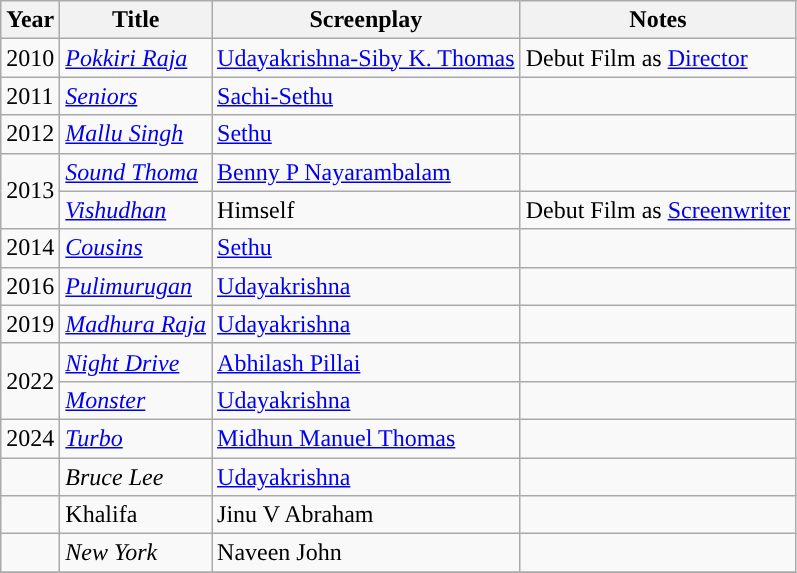<table class="wikitable sortable">
<tr>
<th>Year</th>
<th>Title</th>
<th>Screenplay</th>
<th class="unsortable">Notes</th>
</tr>
<tr>
<td>2010</td>
<td><a href='#'><em>Pokkiri Raja</em></a></td>
<td><a href='#'>Udayakrishna-Siby K. Thomas</a></td>
<td>Debut Film as <a href='#'>Director</a></td>
</tr>
<tr>
<td>2011</td>
<td><em><a href='#'>Seniors</a></em></td>
<td><a href='#'>Sachi-Sethu</a></td>
<td></td>
</tr>
<tr>
<td>2012</td>
<td><em><a href='#'>Mallu Singh</a></em></td>
<td><a href='#'>Sethu</a></td>
<td></td>
</tr>
<tr>
<td rowspan="2”">2013</td>
<td><em><a href='#'>Sound Thoma</a></em></td>
<td><a href='#'>Benny P Nayarambalam</a></td>
<td></td>
</tr>
<tr>
<td><em><a href='#'>Vishudhan</a></em></td>
<td>Himself</td>
<td>Debut Film as <a href='#'>Screenwriter</a></td>
</tr>
<tr>
<td>2014</td>
<td><em><a href='#'>Cousins</a></em></td>
<td><a href='#'>Sethu</a></td>
<td></td>
</tr>
<tr>
<td>2016</td>
<td><em><a href='#'>Pulimurugan</a></em></td>
<td><a href='#'>Udayakrishna</a></td>
<td></td>
</tr>
<tr>
<td>2019</td>
<td><em><a href='#'>Madhura Raja</a></em></td>
<td><a href='#'>Udayakrishna</a></td>
<td></td>
</tr>
<tr>
<td rowspan="2">2022</td>
<td><em><a href='#'>Night Drive</a></em></td>
<td><a href='#'>Abhilash Pillai</a></td>
<td></td>
</tr>
<tr>
<td><em><a href='#'>Monster</a></em></td>
<td><a href='#'>Udayakrishna</a></td>
<td></td>
</tr>
<tr>
<td>2024</td>
<td><em><a href='#'>Turbo</a></em></td>
<td><a href='#'>Midhun Manuel Thomas</a></td>
<td></td>
</tr>
<tr>
<td></td>
<td><em>Bruce Lee</em></td>
<td><a href='#'>Udayakrishna</a></td>
<td></td>
</tr>
<tr>
<td></td>
<td>Khalifa</td>
<td>Jinu V Abraham</td>
<td></td>
</tr>
<tr>
<td></td>
<td><em>New York</em></td>
<td>Naveen John</td>
<td></td>
</tr>
<tr>
</tr>
</table>
